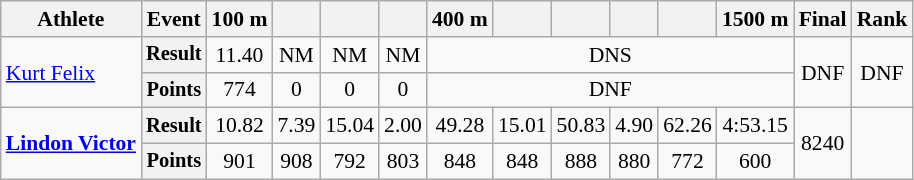<table class="wikitable" style="font-size:90%">
<tr>
<th>Athlete</th>
<th>Event</th>
<th>100 m</th>
<th></th>
<th></th>
<th></th>
<th>400 m</th>
<th></th>
<th></th>
<th></th>
<th></th>
<th>1500 m</th>
<th>Final</th>
<th>Rank</th>
</tr>
<tr align=center>
<td rowspan=2 align=left><a href='#'>Kurt Felix</a></td>
<th style="font-size:95%">Result</th>
<td>11.40</td>
<td>NM</td>
<td>NM</td>
<td>NM</td>
<td colspan=6>DNS</td>
<td rowspan=2>DNF</td>
<td rowspan=2>DNF</td>
</tr>
<tr align=center>
<th style="font-size:95%">Points</th>
<td>774</td>
<td>0</td>
<td>0</td>
<td>0</td>
<td colspan=6>DNF</td>
</tr>
<tr align=center>
<td rowspan=2 align=left><strong><a href='#'>Lindon Victor</a></strong></td>
<th style="font-size:95%">Result</th>
<td>10.82</td>
<td>7.39</td>
<td>15.04</td>
<td>2.00</td>
<td>49.28</td>
<td>15.01</td>
<td>50.83</td>
<td>4.90</td>
<td>62.26</td>
<td>4:53.15</td>
<td rowspan=2>8240</td>
<td rowspan=2></td>
</tr>
<tr align=center>
<th style="font-size:95%">Points</th>
<td>901</td>
<td>908</td>
<td>792</td>
<td>803</td>
<td>848</td>
<td>848</td>
<td>888</td>
<td>880</td>
<td>772</td>
<td>600</td>
</tr>
</table>
